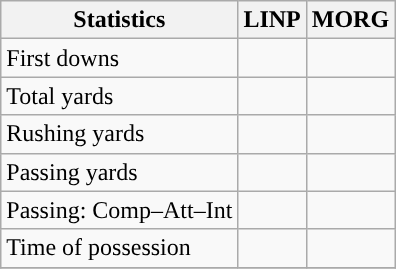<table class="wikitable" style="float: left;">
<tr>
<th>Statistics</th>
<th>LINP</th>
<th>MORG</th>
</tr>
<tr>
<td>First downs</td>
<td></td>
<td></td>
</tr>
<tr>
<td>Total yards</td>
<td></td>
<td></td>
</tr>
<tr>
<td>Rushing yards</td>
<td></td>
<td></td>
</tr>
<tr>
<td>Passing yards</td>
<td></td>
<td></td>
</tr>
<tr>
<td>Passing: Comp–Att–Int</td>
<td></td>
<td></td>
</tr>
<tr>
<td>Time of possession</td>
<td></td>
<td></td>
</tr>
<tr>
</tr>
</table>
